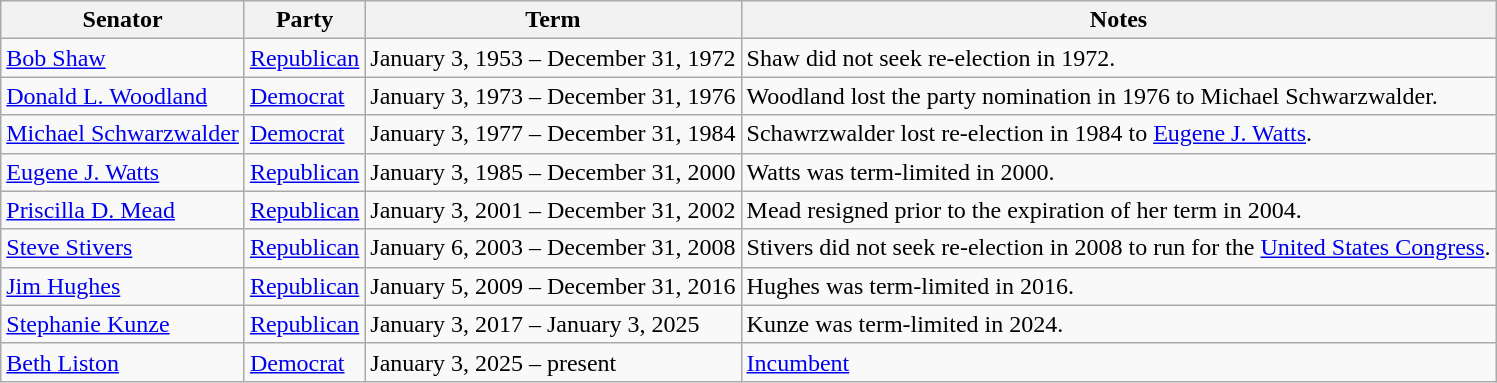<table class=wikitable>
<tr valign=bottom>
<th>Senator</th>
<th>Party</th>
<th>Term</th>
<th>Notes</th>
</tr>
<tr>
<td><a href='#'>Bob Shaw</a></td>
<td><a href='#'>Republican</a></td>
<td>January 3, 1953 – December 31, 1972</td>
<td>Shaw did not seek re-election in 1972.</td>
</tr>
<tr>
<td><a href='#'>Donald L. Woodland</a></td>
<td><a href='#'>Democrat</a></td>
<td>January 3, 1973 – December 31, 1976</td>
<td>Woodland lost the party nomination in 1976 to Michael Schwarzwalder.</td>
</tr>
<tr>
<td><a href='#'>Michael Schwarzwalder</a></td>
<td><a href='#'>Democrat</a></td>
<td>January 3, 1977 – December 31, 1984</td>
<td>Schawrzwalder lost re-election in 1984 to <a href='#'>Eugene J. Watts</a>.</td>
</tr>
<tr>
<td><a href='#'>Eugene J. Watts</a></td>
<td><a href='#'>Republican</a></td>
<td>January 3, 1985 – December 31, 2000</td>
<td>Watts was term-limited in 2000.</td>
</tr>
<tr>
<td><a href='#'>Priscilla D. Mead</a></td>
<td><a href='#'>Republican</a></td>
<td>January 3, 2001 – December 31, 2002</td>
<td>Mead resigned prior to the expiration of her term in 2004.</td>
</tr>
<tr>
<td><a href='#'>Steve Stivers</a></td>
<td><a href='#'>Republican</a></td>
<td>January 6, 2003 – December 31, 2008</td>
<td>Stivers did not seek re-election in 2008 to run for the <a href='#'>United States Congress</a>.</td>
</tr>
<tr>
<td><a href='#'>Jim Hughes</a></td>
<td><a href='#'>Republican</a></td>
<td>January 5, 2009 – December 31, 2016</td>
<td>Hughes was term-limited in 2016.</td>
</tr>
<tr>
<td><a href='#'>Stephanie Kunze</a></td>
<td><a href='#'>Republican</a></td>
<td>January 3, 2017 – January 3, 2025</td>
<td>Kunze was term-limited in 2024.</td>
</tr>
<tr>
<td><a href='#'>Beth Liston</a></td>
<td><a href='#'>Democrat</a></td>
<td>January 3, 2025 – present</td>
<td><a href='#'>Incumbent</a></td>
</tr>
</table>
